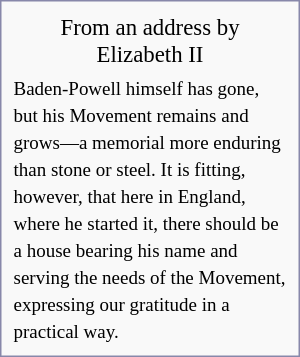<table cellpadding="1" style="float:left; border:1px solid #8888aa; padding:5px; font-size: 95%; margin: 0 15px 0 0px; box-sizing:border-box; max-width: 100%; width:200px; background-color: #f9f9f9">
<tr>
<td style=" text-align: center;">From an address by Elizabeth II</td>
</tr>
<tr>
<td><small> Baden-Powell himself has gone, but his Movement remains and grows—a memorial more enduring than stone or steel. It is fitting, however, that here in England, where he started it, there should be a house bearing his name and serving the needs of the Movement, expressing our gratitude in a practical way.</small></td>
</tr>
</table>
